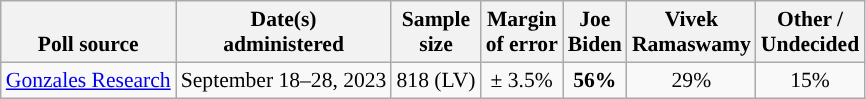<table class="wikitable sortable mw-datatable" style="font-size:90%;text-align:center;line-height:17px">
<tr valign=bottom>
<th>Poll source</th>
<th>Date(s)<br>administered</th>
<th>Sample<br>size</th>
<th>Margin<br>of error</th>
<th class="unsortable">Joe<br>Biden<br></th>
<th class="unsortable">Vivek<br>Ramaswamy<br></th>
<th class="unsortable">Other /<br>Undecided</th>
</tr>
<tr>
<td style="text-align:left;"><a href='#'>Gonzales Research</a></td>
<td data-sort-value=2023-09-28>September 18–28, 2023</td>
<td>818 (LV)</td>
<td>± 3.5%</td>
<td style="color:black;background-color:"><strong>56%</strong></td>
<td>29%</td>
<td>15%</td>
</tr>
</table>
